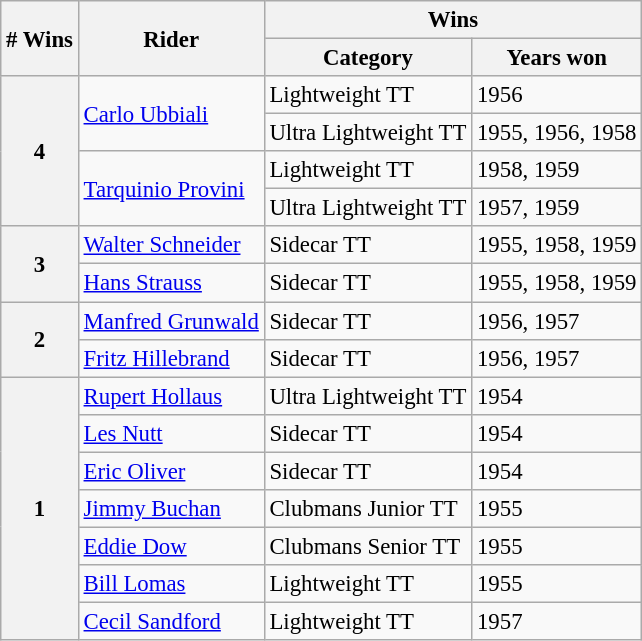<table class="wikitable" style="font-size: 95%;">
<tr>
<th rowspan=2># Wins</th>
<th rowspan=2>Rider</th>
<th colspan=2>Wins</th>
</tr>
<tr>
<th>Category</th>
<th>Years won</th>
</tr>
<tr>
<th rowspan=4>4</th>
<td rowspan=2> <a href='#'>Carlo Ubbiali</a></td>
<td>Lightweight TT</td>
<td>1956</td>
</tr>
<tr>
<td>Ultra Lightweight TT</td>
<td>1955, 1956, 1958</td>
</tr>
<tr>
<td rowspan=2> <a href='#'>Tarquinio Provini</a></td>
<td>Lightweight TT</td>
<td>1958, 1959</td>
</tr>
<tr>
<td>Ultra Lightweight TT</td>
<td>1957, 1959</td>
</tr>
<tr>
<th rowspan=2>3</th>
<td> <a href='#'>Walter Schneider</a></td>
<td>Sidecar TT</td>
<td>1955, 1958, 1959</td>
</tr>
<tr>
<td> <a href='#'>Hans Strauss</a></td>
<td>Sidecar TT</td>
<td>1955, 1958, 1959</td>
</tr>
<tr>
<th rowspan=2>2</th>
<td> <a href='#'>Manfred Grunwald</a></td>
<td>Sidecar TT</td>
<td>1956, 1957</td>
</tr>
<tr>
<td> <a href='#'>Fritz Hillebrand</a></td>
<td>Sidecar TT</td>
<td>1956, 1957</td>
</tr>
<tr>
<th rowspan=7>1</th>
<td> <a href='#'>Rupert Hollaus</a></td>
<td>Ultra Lightweight TT</td>
<td>1954</td>
</tr>
<tr>
<td> <a href='#'>Les Nutt</a></td>
<td>Sidecar TT</td>
<td>1954</td>
</tr>
<tr>
<td> <a href='#'>Eric Oliver</a></td>
<td>Sidecar TT</td>
<td>1954</td>
</tr>
<tr>
<td> <a href='#'>Jimmy Buchan</a></td>
<td>Clubmans Junior TT</td>
<td>1955</td>
</tr>
<tr>
<td> <a href='#'>Eddie Dow</a></td>
<td>Clubmans Senior TT</td>
<td>1955</td>
</tr>
<tr>
<td> <a href='#'>Bill Lomas</a></td>
<td>Lightweight TT</td>
<td>1955</td>
</tr>
<tr>
<td> <a href='#'>Cecil Sandford</a></td>
<td>Lightweight TT</td>
<td>1957</td>
</tr>
</table>
